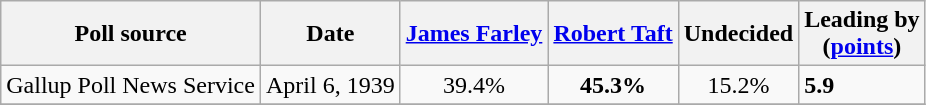<table class="wikitable sortable collapsible collapsed">
<tr>
<th>Poll source</th>
<th>Date</th>
<th><a href='#'>James Farley</a><br><small></small></th>
<th><a href='#'>Robert Taft</a><br><small></small></th>
<th>Undecided</th>
<th>Leading by<br>(<a href='#'>points</a>)</th>
</tr>
<tr>
<td>Gallup Poll News Service</td>
<td>April 6, 1939</td>
<td align="center">39.4%</td>
<td align="center" ><strong>45.3%</strong></td>
<td align="center">15.2%</td>
<td><strong>5.9</strong></td>
</tr>
<tr>
</tr>
</table>
